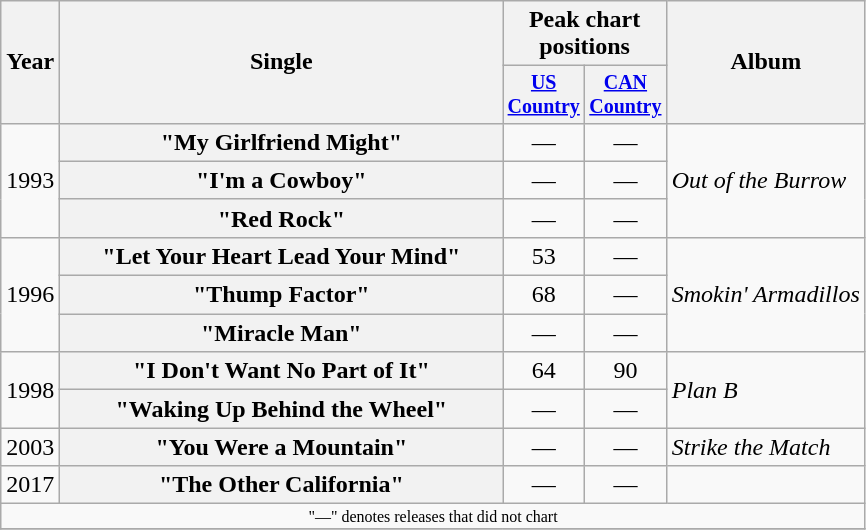<table class="wikitable plainrowheaders" style="text-align:center;">
<tr>
<th rowspan="2">Year</th>
<th rowspan="2" style="width:18em;">Single</th>
<th colspan="2">Peak chart<br>positions</th>
<th rowspan="2">Album</th>
</tr>
<tr style="font-size:smaller;">
<th width="45"><a href='#'>US Country</a></th>
<th width="45"><a href='#'>CAN Country</a></th>
</tr>
<tr>
<td rowspan=3>1993</td>
<th scope="row">"My Girlfriend Might"</th>
<td>—</td>
<td>—</td>
<td align="left" rowspan="3"><em>Out of the Burrow</em></td>
</tr>
<tr>
<th scope="row">"I'm a Cowboy"</th>
<td>—</td>
<td>—</td>
</tr>
<tr>
<th scope="row">"Red Rock"</th>
<td>—</td>
<td>—</td>
</tr>
<tr>
<td rowspan="3">1996</td>
<th scope="row">"Let Your Heart Lead Your Mind"</th>
<td>53</td>
<td>—</td>
<td align="left" rowspan="3"><em>Smokin' Armadillos</em></td>
</tr>
<tr>
<th scope="row">"Thump Factor"</th>
<td>68</td>
<td>—</td>
</tr>
<tr>
<th scope="row">"Miracle Man"</th>
<td>—</td>
<td>—</td>
</tr>
<tr>
<td rowspan="2">1998</td>
<th scope="row">"I Don't Want No Part of It"</th>
<td>64</td>
<td>90</td>
<td align="left" rowspan="2"><em>Plan B</em></td>
</tr>
<tr>
<th scope="row">"Waking Up Behind the Wheel"</th>
<td>—</td>
<td>—</td>
</tr>
<tr>
<td>2003</td>
<th scope="row">"You Were a Mountain"</th>
<td>—</td>
<td>—</td>
<td align="left"><em>Strike the Match</em></td>
</tr>
<tr>
<td>2017</td>
<th scope="row">"The Other California"</th>
<td>—</td>
<td>—</td>
<td></td>
</tr>
<tr>
<td colspan="5" style="font-size:8pt">"—" denotes releases that did not chart</td>
</tr>
<tr>
</tr>
</table>
